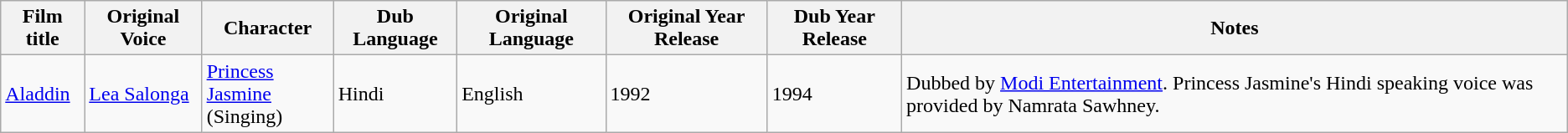<table class="wikitable">
<tr>
<th>Film title</th>
<th>Original Voice</th>
<th>Character</th>
<th>Dub Language</th>
<th>Original Language</th>
<th>Original Year Release</th>
<th>Dub Year Release</th>
<th>Notes</th>
</tr>
<tr>
<td><a href='#'>Aladdin</a></td>
<td><a href='#'>Lea Salonga</a></td>
<td><a href='#'>Princess Jasmine</a><br>(Singing)</td>
<td>Hindi</td>
<td>English</td>
<td>1992</td>
<td>1994</td>
<td>Dubbed by <a href='#'>Modi Entertainment</a>. Princess Jasmine's Hindi speaking voice was provided by Namrata Sawhney.</td>
</tr>
</table>
